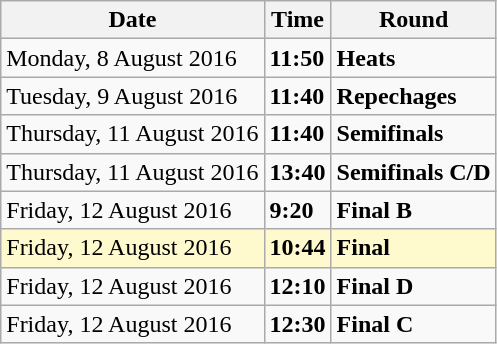<table class="wikitable">
<tr>
<th>Date</th>
<th>Time</th>
<th>Round</th>
</tr>
<tr>
<td>Monday, 8 August 2016</td>
<td><strong>11:50</strong></td>
<td><strong>Heats</strong></td>
</tr>
<tr>
<td>Tuesday, 9 August 2016</td>
<td><strong>11:40</strong></td>
<td><strong>Repechages</strong></td>
</tr>
<tr>
<td>Thursday, 11 August 2016</td>
<td><strong>11:40</strong></td>
<td><strong>Semifinals</strong></td>
</tr>
<tr>
<td>Thursday, 11 August 2016</td>
<td><strong>13:40</strong></td>
<td><strong>Semifinals C/D</strong></td>
</tr>
<tr>
<td>Friday, 12 August 2016</td>
<td><strong>9:20</strong></td>
<td><strong>Final B</strong></td>
</tr>
<tr>
<td style=background:lemonchiffon>Friday, 12 August 2016</td>
<td style=background:lemonchiffon><strong>10:44</strong></td>
<td style=background:lemonchiffon><strong>Final</strong></td>
</tr>
<tr>
<td>Friday, 12 August 2016</td>
<td><strong>12:10</strong></td>
<td><strong>Final D</strong></td>
</tr>
<tr>
<td>Friday, 12 August 2016</td>
<td><strong>12:30</strong></td>
<td><strong>Final C</strong></td>
</tr>
</table>
